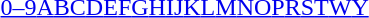<table id="toc" class="toc" summary="Class">
<tr>
<th></th>
</tr>
<tr>
<td style="text-align:center;"><a href='#'>0–9</a><a href='#'>A</a><a href='#'>B</a><a href='#'>C</a><a href='#'>D</a><a href='#'>E</a><a href='#'>F</a><a href='#'>G</a><a href='#'>H</a><a href='#'>I</a><a href='#'>J</a><a href='#'>K</a><a href='#'>L</a><a href='#'>M</a><a href='#'>N</a><a href='#'>O</a><a href='#'>P</a><a href='#'>R</a><a href='#'>S</a><a href='#'>T</a><a href='#'>W</a><a href='#'>Y</a></td>
</tr>
</table>
